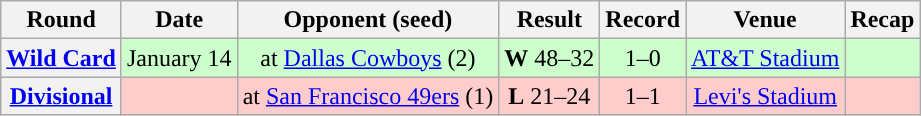<table class="wikitable" style="text-align:center">
<tr>
<th>Round</th>
<th>Date</th>
<th>Opponent (seed)</th>
<th>Result</th>
<th>Record</th>
<th>Venue</th>
<th>Recap</th>
</tr>
<tr style="background:#cfc">
<th><a href='#'>Wild Card</a></th>
<td>January 14</td>
<td>at <a href='#'>Dallas Cowboys</a> (2)</td>
<td><strong>W</strong> 48–32</td>
<td>1–0</td>
<td><a href='#'>AT&T Stadium</a></td>
<td></td>
</tr>
<tr style="background:#fcc">
<th><a href='#'>Divisional</a></th>
<td></td>
<td>at <a href='#'>San Francisco 49ers</a> (1)</td>
<td><strong>L</strong> 21–24</td>
<td>1–1</td>
<td><a href='#'>Levi's Stadium</a></td>
<td></td>
</tr>
</table>
